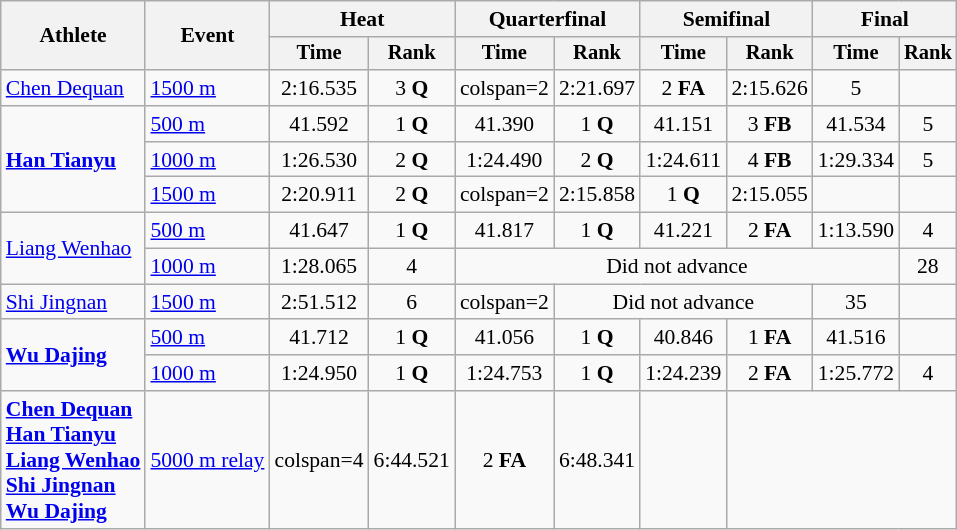<table class="wikitable" style="font-size:90%">
<tr>
<th rowspan=2>Athlete</th>
<th rowspan=2>Event</th>
<th colspan=2>Heat</th>
<th colspan=2>Quarterfinal</th>
<th colspan=2>Semifinal</th>
<th colspan=2>Final</th>
</tr>
<tr style="font-size:95%">
<th>Time</th>
<th>Rank</th>
<th>Time</th>
<th>Rank</th>
<th>Time</th>
<th>Rank</th>
<th>Time</th>
<th>Rank</th>
</tr>
<tr align=center>
<td align=left><a href='#'>Chen Dequan</a></td>
<td align=left><a href='#'>1500 m</a></td>
<td>2:16.535</td>
<td>3 <strong>Q</strong></td>
<td>colspan=2 </td>
<td>2:21.697</td>
<td>2 <strong>FA</strong></td>
<td>2:15.626</td>
<td>5</td>
</tr>
<tr align=center>
<td align=left rowspan=3><strong><a href='#'>Han Tianyu</a></strong></td>
<td align=left><a href='#'>500 m</a></td>
<td>41.592</td>
<td>1 <strong>Q</strong></td>
<td>41.390</td>
<td>1 <strong>Q</strong></td>
<td>41.151</td>
<td>3 <strong>FB</strong></td>
<td>41.534</td>
<td>5</td>
</tr>
<tr align=center>
<td align=left><a href='#'>1000 m</a></td>
<td>1:26.530</td>
<td>2 <strong>Q</strong></td>
<td>1:24.490</td>
<td>2 <strong>Q</strong></td>
<td>1:24.611</td>
<td>4 <strong>FB</strong></td>
<td>1:29.334</td>
<td>5</td>
</tr>
<tr align=center>
<td align=left><a href='#'>1500 m</a></td>
<td>2:20.911</td>
<td>2 <strong>Q</strong></td>
<td>colspan=2 </td>
<td>2:15.858</td>
<td>1 <strong>Q</strong></td>
<td>2:15.055</td>
<td></td>
</tr>
<tr align=center>
<td align=left rowspan=2><a href='#'>Liang Wenhao</a></td>
<td align=left><a href='#'>500 m</a></td>
<td>41.647</td>
<td>1 <strong>Q</strong></td>
<td>41.817</td>
<td>1 <strong>Q</strong></td>
<td>41.221</td>
<td>2 <strong>FA</strong></td>
<td>1:13.590</td>
<td>4</td>
</tr>
<tr align=center>
<td align=left><a href='#'>1000 m</a></td>
<td>1:28.065</td>
<td>4</td>
<td colspan=5>Did not advance</td>
<td>28</td>
</tr>
<tr align=center>
<td align=left><a href='#'>Shi Jingnan</a></td>
<td align=left><a href='#'>1500 m</a></td>
<td>2:51.512</td>
<td>6</td>
<td>colspan=2 </td>
<td colspan=3>Did not advance</td>
<td>35</td>
</tr>
<tr align=center>
<td align=left rowspan=2><strong><a href='#'>Wu Dajing</a></strong></td>
<td align=left><a href='#'>500 m</a></td>
<td>41.712</td>
<td>1 <strong>Q</strong></td>
<td>41.056</td>
<td>1 <strong>Q</strong></td>
<td>40.846</td>
<td>1 <strong>FA</strong></td>
<td>41.516</td>
<td></td>
</tr>
<tr align=center>
<td align=left><a href='#'>1000 m</a></td>
<td>1:24.950</td>
<td>1 <strong>Q</strong></td>
<td>1:24.753</td>
<td>1 <strong>Q</strong></td>
<td>1:24.239</td>
<td>2 <strong>FA</strong></td>
<td>1:25.772</td>
<td>4</td>
</tr>
<tr align=center>
<td align=left><strong><a href='#'>Chen Dequan</a></strong><br><strong><a href='#'>Han Tianyu</a></strong><br><strong><a href='#'>Liang Wenhao</a></strong><br><strong><a href='#'>Shi Jingnan</a></strong><br><strong><a href='#'>Wu Dajing</a></strong></td>
<td align=left><a href='#'>5000 m relay</a></td>
<td>colspan=4 </td>
<td>6:44.521</td>
<td>2 <strong>FA</strong></td>
<td>6:48.341</td>
<td></td>
</tr>
</table>
